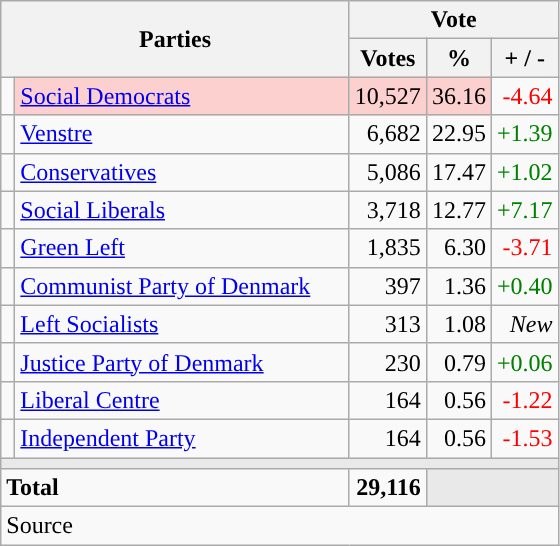<table class="wikitable" style="text-align:right;">
<tr>
<th style="text-align:centre;" rowspan="2" colspan="2" width="225">Parties</th>
<th colspan="3">Vote</th>
</tr>
<tr>
<th width="15">Votes</th>
<th width="15">%</th>
<th width="15">+ / -</th>
</tr>
<tr>
<td width="2" style="color:inherit;background:"></td>
<td bgcolor=#fbd0ce  align="left"><a href='#'>Social Democrats</a></td>
<td bgcolor=#fbd0ce>10,527</td>
<td bgcolor=#fbd0ce>36.16</td>
<td style=color:red;>-4.64</td>
</tr>
<tr>
<td width="2" style="color:inherit;background:"></td>
<td align="left"><a href='#'>Venstre</a></td>
<td>6,682</td>
<td>22.95</td>
<td style=color:green;>+1.39</td>
</tr>
<tr>
<td width="2" style="color:inherit;background:"></td>
<td align="left"><a href='#'>Conservatives</a></td>
<td>5,086</td>
<td>17.47</td>
<td style=color:green;>+1.02</td>
</tr>
<tr>
<td width="2" style="color:inherit;background:"></td>
<td align="left"><a href='#'>Social Liberals</a></td>
<td>3,718</td>
<td>12.77</td>
<td style=color:green;>+7.17</td>
</tr>
<tr>
<td width="2" style="color:inherit;background:"></td>
<td align="left"><a href='#'>Green Left</a></td>
<td>1,835</td>
<td>6.30</td>
<td style=color:red;>-3.71</td>
</tr>
<tr>
<td width="2" style="color:inherit;background:"></td>
<td align="left"><a href='#'>Communist Party of Denmark</a></td>
<td>397</td>
<td>1.36</td>
<td style=color:green;>+0.40</td>
</tr>
<tr>
<td width="2" style="color:inherit;background:"></td>
<td align="left"><a href='#'>Left Socialists</a></td>
<td>313</td>
<td>1.08</td>
<td><em>New</em></td>
</tr>
<tr>
<td width="2" style="color:inherit;background:"></td>
<td align="left"><a href='#'>Justice Party of Denmark</a></td>
<td>230</td>
<td>0.79</td>
<td style=color:green;>+0.06</td>
</tr>
<tr>
<td width="2" style="color:inherit;background:"></td>
<td align="left"><a href='#'>Liberal Centre</a></td>
<td>164</td>
<td>0.56</td>
<td style=color:red;>-1.22</td>
</tr>
<tr>
<td width="2" style="color:inherit;background:"></td>
<td align="left"><a href='#'>Independent Party</a></td>
<td>164</td>
<td>0.56</td>
<td style=color:red;>-1.53</td>
</tr>
<tr>
<td colspan="7" bgcolor="#E9E9E9"></td>
</tr>
<tr>
<td align="left" colspan="2"><strong>Total</strong></td>
<td><strong>29,116</strong></td>
<td bgcolor="#E9E9E9" colspan="2"></td>
</tr>
<tr>
<td align="left" colspan="6">Source</td>
</tr>
</table>
